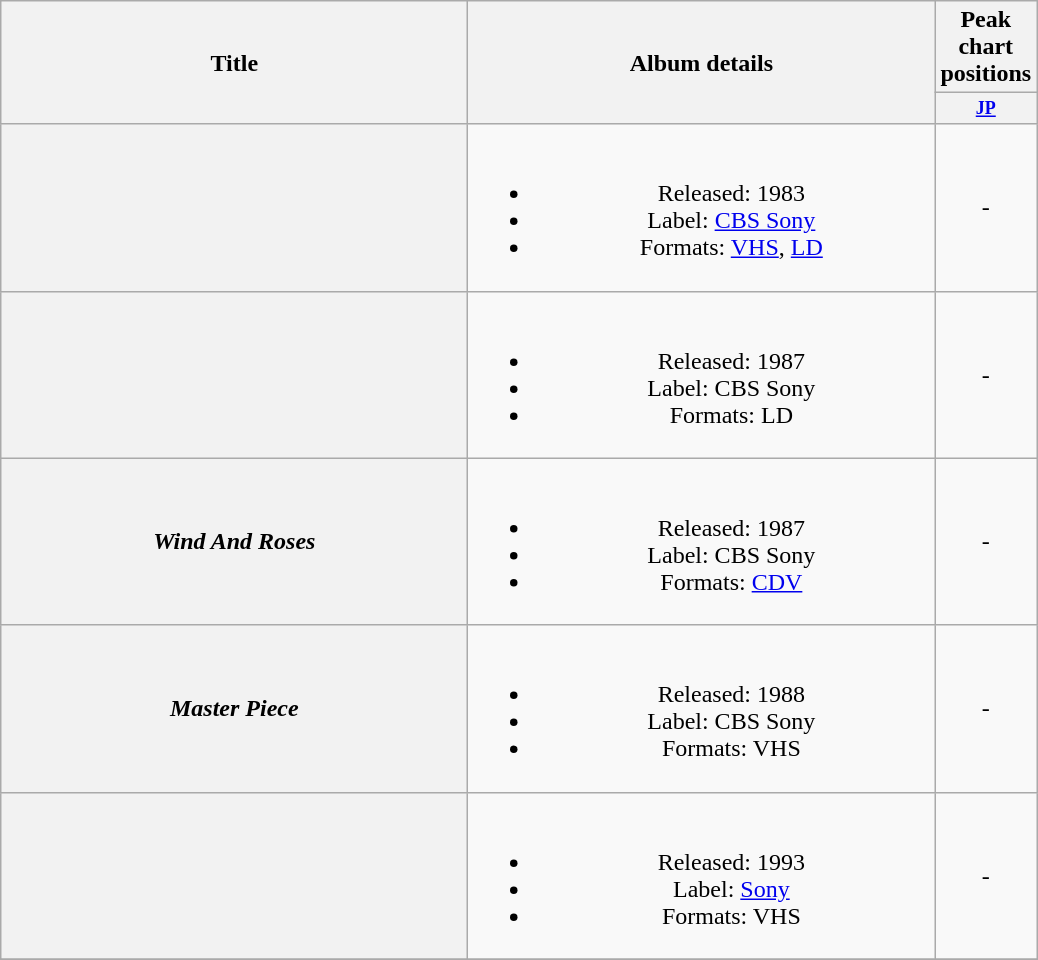<table class="wikitable plainrowheaders" style="text-align:center;">
<tr>
<th scope="col" rowspan="2" style="width:19em;">Title</th>
<th scope="col" rowspan="2" style="width:19em;">Album details</th>
<th scope="col">Peak chart positions</th>
</tr>
<tr>
<th style="width:2em;font-size:75%"><a href='#'>JP</a><br></th>
</tr>
<tr>
<th scope="row"></th>
<td><br><ul><li>Released: 1983</li><li>Label: <a href='#'>CBS Sony</a></li><li>Formats: <a href='#'>VHS</a>, <a href='#'>LD</a></li></ul></td>
<td>-</td>
</tr>
<tr>
<th scope="row"></th>
<td><br><ul><li>Released: 1987</li><li>Label: CBS Sony</li><li>Formats: LD</li></ul></td>
<td>-</td>
</tr>
<tr>
<th scope="row"><em>Wind And Roses</em></th>
<td><br><ul><li>Released: 1987</li><li>Label: CBS Sony</li><li>Formats: <a href='#'>CDV</a></li></ul></td>
<td>-</td>
</tr>
<tr>
<th scope="row"><em>Master Piece</em></th>
<td><br><ul><li>Released: 1988</li><li>Label: CBS Sony</li><li>Formats: VHS</li></ul></td>
<td>-</td>
</tr>
<tr>
<th scope="row"></th>
<td><br><ul><li>Released: 1993</li><li>Label: <a href='#'>Sony</a></li><li>Formats: VHS</li></ul></td>
<td>-</td>
</tr>
<tr>
</tr>
</table>
